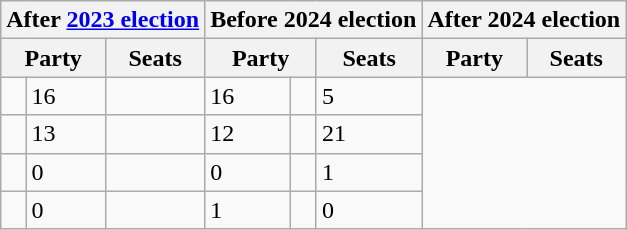<table class="wikitable">
<tr>
<th colspan="3">After <a href='#'>2023 election</a></th>
<th colspan="3">Before 2024 election</th>
<th colspan="3">After 2024 election</th>
</tr>
<tr>
<th colspan="2">Party</th>
<th>Seats</th>
<th colspan="2">Party</th>
<th>Seats</th>
<th colspan="2">Party</th>
<th>Seats</th>
</tr>
<tr>
<td></td>
<td>16</td>
<td></td>
<td>16</td>
<td></td>
<td>5</td>
</tr>
<tr>
<td></td>
<td>13</td>
<td></td>
<td>12</td>
<td></td>
<td>21</td>
</tr>
<tr>
<td></td>
<td>0</td>
<td></td>
<td>0</td>
<td></td>
<td>1</td>
</tr>
<tr>
<td></td>
<td>0</td>
<td></td>
<td>1</td>
<td></td>
<td>0</td>
</tr>
</table>
